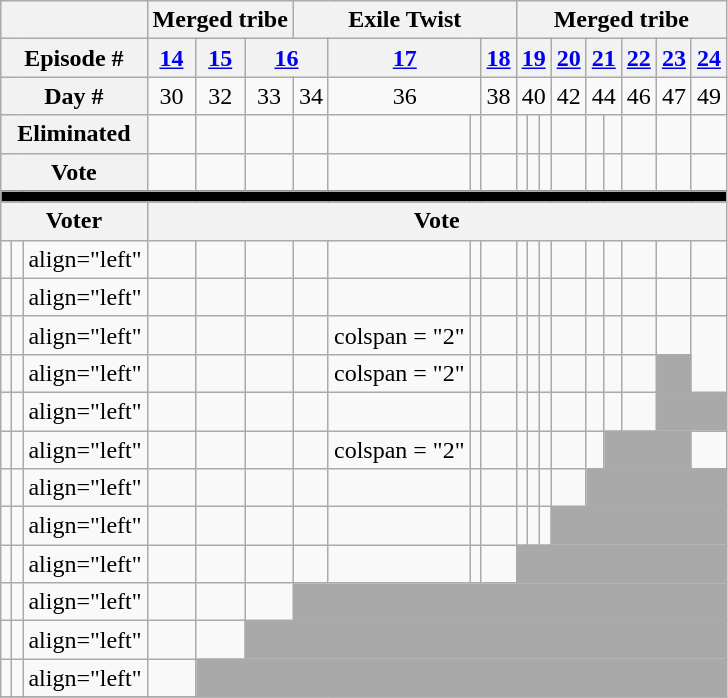<table class="wikitable nowrap" style="text-align:center;">
<tr>
<th colspan="3"></th>
<th colspan=3>Merged tribe</th>
<th colspan=4>Exile Twist</th>
<th colspan=9>Merged tribe</th>
</tr>
<tr>
<th colspan=3>Episode #</th>
<th><a href='#'>14</a></th>
<th><a href='#'>15</a></th>
<th colspan=2><a href='#'>16</a></th>
<th colspan=2><a href='#'>17</a></th>
<th><a href='#'>18</a></th>
<th colspan=3><a href='#'>19</a></th>
<th><a href='#'>20</a></th>
<th colspan=2><a href='#'>21</a></th>
<th><a href='#'>22</a></th>
<th><a href='#'>23</a></th>
<th><a href='#'>24</a></th>
</tr>
<tr>
<th colspan="3">Day #</th>
<td>30</td>
<td>32</td>
<td>33</td>
<td>34</td>
<td colspan=2>36</td>
<td>38</td>
<td colspan=3>40</td>
<td>42</td>
<td colspan=2>44</td>
<td>46</td>
<td>47</td>
<td>49</td>
</tr>
<tr>
<th colspan="3">Eliminated</th>
<td></td>
<td></td>
<td></td>
<td></td>
<td></td>
<td></td>
<td></td>
<td></td>
<td></td>
<td></td>
<td></td>
<td></td>
<td></td>
<td></td>
<td></td>
<td></td>
</tr>
<tr>
<th colspan="3">Vote</th>
<td></td>
<td></td>
<td></td>
<td></td>
<td></td>
<td></td>
<td></td>
<td></td>
<td></td>
<td></td>
<td></td>
<td></td>
<td></td>
<td></td>
<td></td>
<td></td>
</tr>
<tr>
<td colspan="19" bgcolor="black"></td>
</tr>
<tr>
<th colspan="3">Voter</th>
<th colspan="16" align="center">Vote</th>
</tr>
<tr>
<td></td>
<td></td>
<td>align="left" </td>
<td></td>
<td></td>
<td></td>
<td></td>
<td></td>
<td></td>
<td></td>
<td></td>
<td></td>
<td></td>
<td></td>
<td></td>
<td></td>
<td></td>
<td></td>
<td></td>
</tr>
<tr>
<td></td>
<td></td>
<td>align="left" </td>
<td></td>
<td></td>
<td></td>
<td></td>
<td></td>
<td></td>
<td></td>
<td></td>
<td></td>
<td></td>
<td></td>
<td></td>
<td></td>
<td></td>
<td></td>
<td></td>
</tr>
<tr>
<td></td>
<td></td>
<td>align="left" </td>
<td></td>
<td></td>
<td></td>
<td></td>
<td>colspan = "2" </td>
<td></td>
<td></td>
<td></td>
<td></td>
<td></td>
<td></td>
<td></td>
<td></td>
<td></td>
<td></td>
</tr>
<tr>
<td></td>
<td></td>
<td>align="left" </td>
<td></td>
<td></td>
<td></td>
<td></td>
<td>colspan = "2" </td>
<td></td>
<td></td>
<td></td>
<td></td>
<td></td>
<td></td>
<td></td>
<td></td>
<td></td>
<td colspan="1" bgcolor="darkgrey"></td>
</tr>
<tr>
<td></td>
<td></td>
<td>align="left" </td>
<td></td>
<td></td>
<td></td>
<td></td>
<td></td>
<td></td>
<td></td>
<td></td>
<td></td>
<td></td>
<td></td>
<td></td>
<td></td>
<td></td>
<td colspan="2" bgcolor="darkgrey"></td>
</tr>
<tr>
<td></td>
<td></td>
<td>align="left" </td>
<td></td>
<td></td>
<td></td>
<td></td>
<td>colspan = "2" </td>
<td></td>
<td></td>
<td></td>
<td></td>
<td></td>
<td></td>
<td></td>
<td colspan="3" bgcolor="darkgrey"></td>
</tr>
<tr>
<td></td>
<td></td>
<td>align="left" </td>
<td></td>
<td></td>
<td></td>
<td></td>
<td></td>
<td></td>
<td></td>
<td></td>
<td></td>
<td></td>
<td></td>
<td colspan="5" bgcolor="darkgrey"></td>
</tr>
<tr>
<td></td>
<td></td>
<td>align="left" </td>
<td></td>
<td></td>
<td></td>
<td></td>
<td></td>
<td></td>
<td></td>
<td></td>
<td></td>
<td></td>
<td colspan="6" bgcolor="darkgrey"></td>
</tr>
<tr>
<td></td>
<td></td>
<td>align="left" </td>
<td></td>
<td></td>
<td></td>
<td></td>
<td></td>
<td></td>
<td></td>
<td colspan="9" bgcolor="darkgrey"></td>
</tr>
<tr>
<td></td>
<td></td>
<td>align="left" </td>
<td></td>
<td></td>
<td></td>
<td colspan="13" bgcolor="darkgrey"></td>
</tr>
<tr>
<td></td>
<td></td>
<td>align="left" </td>
<td></td>
<td></td>
<td colspan="14" bgcolor="darkgrey"></td>
</tr>
<tr>
<td></td>
<td></td>
<td>align="left" </td>
<td></td>
<td colspan="15" bgcolor="darkgrey"></td>
</tr>
<tr>
</tr>
</table>
